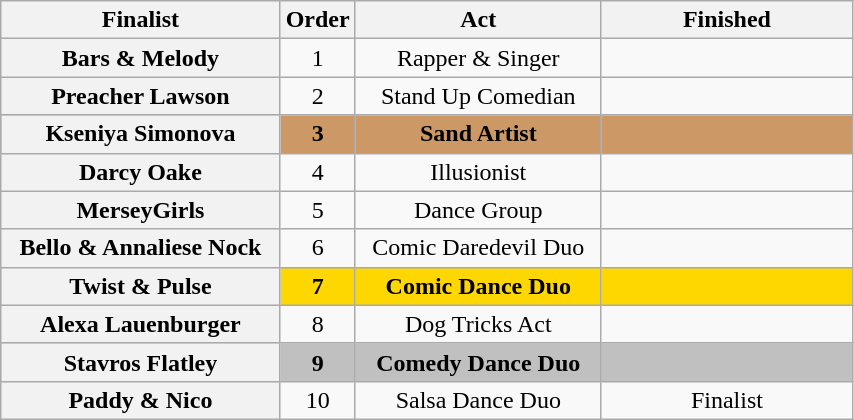<table class="wikitable sortable plainrowheaders" style="text-align:center; width:45%;">
<tr>
<th class="unsortable style="width:15em;">Finalist</th>
<th data-sort-type="number" style="width:1em;">Order</th>
<th class="unsortable style="width:15em;">Act</th>
<th style="width:10em;">Finished</th>
</tr>
<tr>
<th scope="row">Bars & Melody</th>
<td>1</td>
<td>Rapper & Singer</td>
<td></td>
</tr>
<tr>
<th scope="row">Preacher Lawson</th>
<td>2</td>
<td>Stand Up Comedian</td>
<td></td>
</tr>
<tr bgcolor="#c96">
<th scope="row"><strong>Kseniya Simonova</strong></th>
<td><strong>3</strong></td>
<td><strong>Sand Artist</strong></td>
<td><strong></strong></td>
</tr>
<tr>
<th scope="row">Darcy Oake</th>
<td>4</td>
<td>Illusionist</td>
<td></td>
</tr>
<tr>
<th scope="row">MerseyGirls</th>
<td>5</td>
<td>Dance Group</td>
<td></td>
</tr>
<tr>
<th scope="row">Bello & Annaliese Nock</th>
<td>6</td>
<td>Comic Daredevil Duo</td>
<td></td>
</tr>
<tr bgcolor="gold">
<th scope="row"><strong>Twist & Pulse</strong></th>
<td><strong>7</strong></td>
<td><strong>Comic Dance Duo</strong></td>
<td><strong></strong></td>
</tr>
<tr>
<th scope="row">Alexa Lauenburger</th>
<td>8</td>
<td>Dog Tricks Act</td>
<td></td>
</tr>
<tr bgcolor="silver">
<th scope="row"><strong>Stavros Flatley</strong></th>
<td><strong>9</strong></td>
<td><strong>Comedy Dance Duo</strong></td>
<td><strong></strong></td>
</tr>
<tr>
<th scope="row">Paddy & Nico</th>
<td>10</td>
<td>Salsa Dance Duo</td>
<td>Finalist</td>
</tr>
</table>
